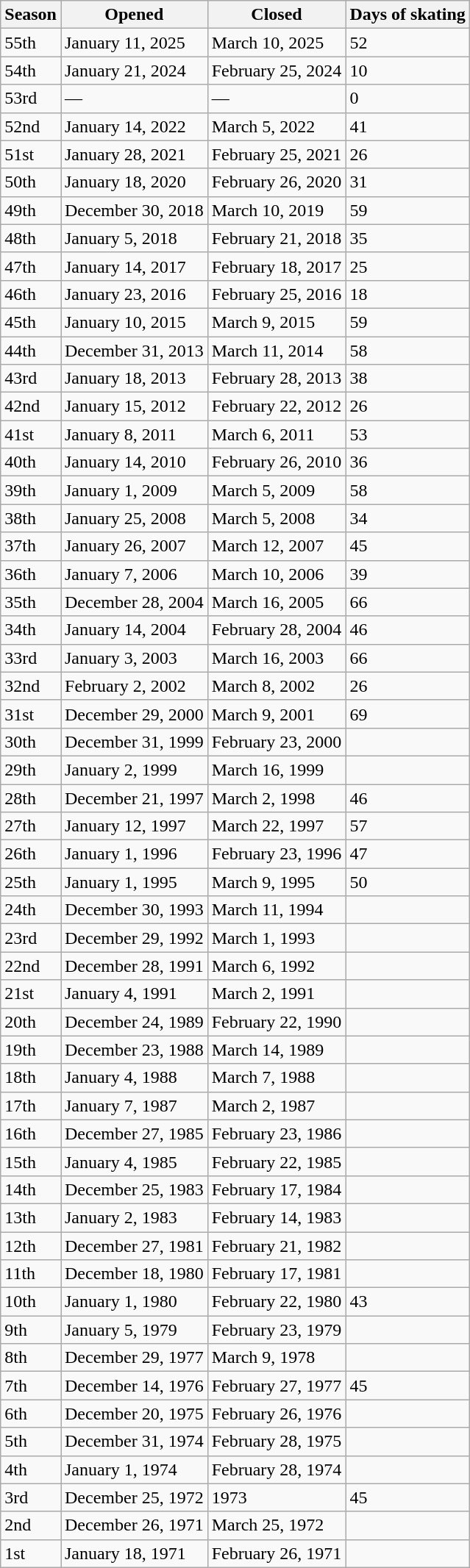<table class="wikitable">
<tr>
<th>Season</th>
<th>Opened</th>
<th>Closed</th>
<th>Days of skating</th>
</tr>
<tr>
<td>55th</td>
<td>January 11, 2025</td>
<td>March 10, 2025</td>
<td>52</td>
</tr>
<tr>
<td>54th</td>
<td>January 21, 2024</td>
<td>February 25, 2024</td>
<td>10</td>
</tr>
<tr>
<td>53rd</td>
<td>—</td>
<td>—</td>
<td>0</td>
</tr>
<tr>
<td>52nd</td>
<td>January 14, 2022</td>
<td>March 5, 2022</td>
<td>41</td>
</tr>
<tr>
<td>51st</td>
<td>January 28, 2021</td>
<td>February 25, 2021</td>
<td>26</td>
</tr>
<tr>
<td>50th</td>
<td>January 18, 2020</td>
<td>February 26, 2020</td>
<td>31</td>
</tr>
<tr>
<td>49th</td>
<td>December 30, 2018</td>
<td>March 10, 2019</td>
<td>59</td>
</tr>
<tr>
<td>48th</td>
<td>January 5, 2018</td>
<td>February 21, 2018</td>
<td>35</td>
</tr>
<tr>
<td>47th</td>
<td>January 14, 2017</td>
<td>February 18, 2017</td>
<td>25</td>
</tr>
<tr>
<td>46th</td>
<td>January 23, 2016</td>
<td>February 25, 2016</td>
<td>18</td>
</tr>
<tr>
<td>45th</td>
<td>January 10, 2015</td>
<td>March 9, 2015</td>
<td>59</td>
</tr>
<tr>
<td>44th</td>
<td>December 31, 2013</td>
<td>March 11, 2014</td>
<td>58</td>
</tr>
<tr>
<td>43rd</td>
<td>January 18, 2013</td>
<td>February 28, 2013</td>
<td>38</td>
</tr>
<tr>
<td>42nd</td>
<td>January 15, 2012</td>
<td>February 22, 2012</td>
<td>26</td>
</tr>
<tr>
<td>41st</td>
<td>January 8, 2011</td>
<td>March 6, 2011</td>
<td>53</td>
</tr>
<tr>
<td>40th</td>
<td>January 14, 2010</td>
<td>February 26, 2010</td>
<td>36</td>
</tr>
<tr>
<td>39th</td>
<td>January 1, 2009</td>
<td>March 5, 2009</td>
<td>58</td>
</tr>
<tr>
<td>38th</td>
<td>January 25, 2008</td>
<td>March 5, 2008</td>
<td>34</td>
</tr>
<tr>
<td>37th</td>
<td>January 26, 2007</td>
<td>March 12, 2007</td>
<td>45</td>
</tr>
<tr>
<td>36th</td>
<td>January 7, 2006</td>
<td>March 10, 2006</td>
<td>39</td>
</tr>
<tr>
<td>35th</td>
<td>December 28, 2004</td>
<td>March 16, 2005</td>
<td>66</td>
</tr>
<tr>
<td>34th</td>
<td>January 14, 2004</td>
<td>February 28, 2004</td>
<td>46</td>
</tr>
<tr>
<td>33rd</td>
<td>January 3, 2003</td>
<td>March 16, 2003</td>
<td>66</td>
</tr>
<tr>
<td>32nd</td>
<td>February 2, 2002</td>
<td>March 8, 2002</td>
<td>26</td>
</tr>
<tr>
<td>31st</td>
<td>December 29, 2000</td>
<td>March 9, 2001</td>
<td>69</td>
</tr>
<tr>
<td>30th</td>
<td>December 31, 1999</td>
<td>February 23, 2000</td>
<td></td>
</tr>
<tr>
<td>29th</td>
<td>January 2, 1999</td>
<td>March 16, 1999</td>
<td></td>
</tr>
<tr>
<td>28th</td>
<td>December 21, 1997</td>
<td>March 2, 1998</td>
<td>46</td>
</tr>
<tr>
<td>27th</td>
<td>January 12, 1997</td>
<td>March 22, 1997</td>
<td>57</td>
</tr>
<tr>
<td>26th</td>
<td>January 1, 1996</td>
<td>February 23, 1996</td>
<td>47</td>
</tr>
<tr>
<td>25th</td>
<td>January 1, 1995</td>
<td>March 9, 1995</td>
<td>50</td>
</tr>
<tr>
<td>24th</td>
<td>December 30, 1993</td>
<td>March 11, 1994</td>
<td></td>
</tr>
<tr>
<td>23rd</td>
<td>December 29, 1992</td>
<td>March 1, 1993</td>
<td></td>
</tr>
<tr>
<td>22nd</td>
<td>December 28, 1991</td>
<td>March 6, 1992</td>
<td></td>
</tr>
<tr>
<td>21st</td>
<td>January 4, 1991</td>
<td>March 2, 1991</td>
<td></td>
</tr>
<tr>
<td>20th</td>
<td>December 24, 1989</td>
<td>February 22, 1990</td>
<td></td>
</tr>
<tr>
<td>19th</td>
<td>December 23, 1988</td>
<td>March 14, 1989</td>
<td></td>
</tr>
<tr>
<td>18th</td>
<td>January 4, 1988</td>
<td>March 7, 1988</td>
<td></td>
</tr>
<tr>
<td>17th</td>
<td>January 7, 1987</td>
<td>March 2, 1987</td>
<td></td>
</tr>
<tr>
<td>16th</td>
<td>December 27, 1985</td>
<td>February 23, 1986</td>
<td></td>
</tr>
<tr>
<td>15th</td>
<td>January 4, 1985</td>
<td>February 22, 1985</td>
<td></td>
</tr>
<tr>
<td>14th</td>
<td>December 25, 1983</td>
<td>February 17, 1984</td>
<td></td>
</tr>
<tr>
<td>13th</td>
<td>January 2, 1983</td>
<td>February 14, 1983</td>
<td></td>
</tr>
<tr>
<td>12th</td>
<td>December 27, 1981</td>
<td>February 21, 1982</td>
<td></td>
</tr>
<tr>
<td>11th</td>
<td>December 18, 1980</td>
<td>February 17, 1981</td>
<td></td>
</tr>
<tr>
<td>10th</td>
<td>January 1, 1980</td>
<td>February 22, 1980</td>
<td>43</td>
</tr>
<tr>
<td>9th</td>
<td>January 5, 1979</td>
<td>February 23, 1979</td>
<td></td>
</tr>
<tr>
<td>8th</td>
<td>December 29, 1977</td>
<td>March 9, 1978</td>
<td></td>
</tr>
<tr>
<td>7th</td>
<td>December 14, 1976</td>
<td>February 27, 1977</td>
<td>45</td>
</tr>
<tr>
<td>6th</td>
<td>December 20, 1975</td>
<td>February 26, 1976</td>
<td></td>
</tr>
<tr>
<td>5th</td>
<td>December 31, 1974</td>
<td>February 28, 1975</td>
<td></td>
</tr>
<tr>
<td>4th</td>
<td>January 1, 1974</td>
<td>February 28, 1974</td>
<td></td>
</tr>
<tr>
<td>3rd</td>
<td>December 25, 1972</td>
<td>1973</td>
<td>45</td>
</tr>
<tr>
<td>2nd</td>
<td>December 26, 1971</td>
<td>March 25, 1972</td>
<td></td>
</tr>
<tr>
<td>1st</td>
<td>January 18, 1971</td>
<td>February 26, 1971</td>
<td></td>
</tr>
</table>
